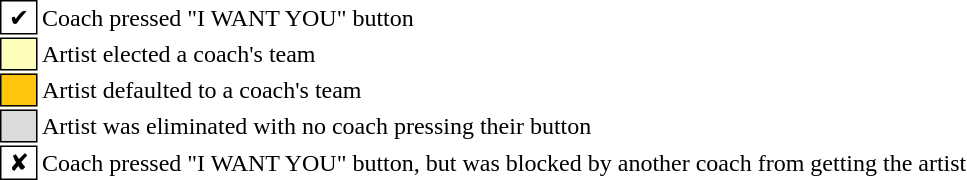<table class="toccolours" style="font-size: 100%">
<tr>
<td style="background:white; border:1px solid black"> ✔ </td>
<td>Coach pressed "I WANT YOU" button</td>
</tr>
<tr>
<td style="background:#ffffbc; border:1px solid black">  </td>
<td>Artist elected a coach's team</td>
</tr>
<tr>
<td style="background:#ffc40c; border:1px solid black">  </td>
<td>Artist defaulted to a coach's team</td>
</tr>
<tr>
<td style="background:#dcdcdc; border:1px solid black">  </td>
<td>Artist was eliminated with no coach pressing their button</td>
</tr>
<tr>
<td style="background:white; border:1px solid black"> ✘ </td>
<td>Coach pressed "I WANT YOU" button, but was blocked by another coach from getting the artist</td>
</tr>
<tr>
<td></td>
<td><br></td>
</tr>
</table>
